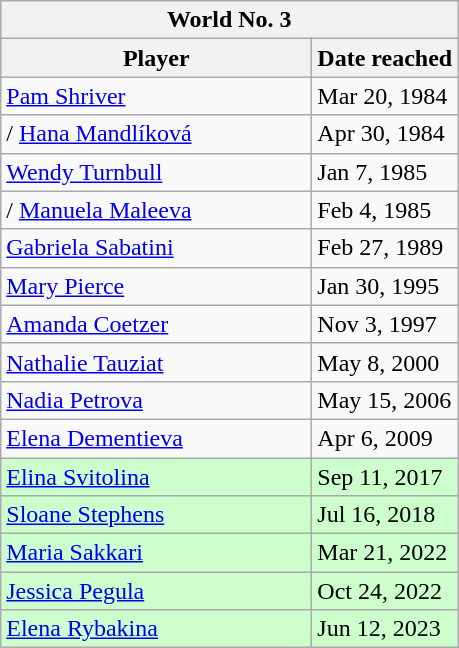<table class="wikitable" style="display:inline-table">
<tr>
<th colspan=2>World No. 3</th>
</tr>
<tr>
<th width="200">Player</th>
<th>Date reached</th>
</tr>
<tr>
<td> <a href='#'>Pam Shriver</a></td>
<td>Mar 20, 1984</td>
</tr>
<tr>
<td>/ <a href='#'>Hana Mandlíková</a></td>
<td>Apr 30, 1984</td>
</tr>
<tr>
<td> <a href='#'>Wendy Turnbull</a></td>
<td>Jan 7, 1985</td>
</tr>
<tr>
<td>/ <a href='#'>Manuela Maleeva</a></td>
<td>Feb 4, 1985</td>
</tr>
<tr>
<td> <a href='#'>Gabriela Sabatini</a></td>
<td>Feb 27, 1989</td>
</tr>
<tr>
<td> <a href='#'>Mary Pierce</a></td>
<td>Jan 30, 1995</td>
</tr>
<tr>
<td> <a href='#'>Amanda Coetzer</a></td>
<td>Nov 3, 1997</td>
</tr>
<tr>
<td> <a href='#'>Nathalie Tauziat</a></td>
<td>May 8, 2000</td>
</tr>
<tr>
<td> <a href='#'>Nadia Petrova</a></td>
<td>May 15, 2006</td>
</tr>
<tr>
<td> <a href='#'>Elena Dementieva</a></td>
<td>Apr 6, 2009</td>
</tr>
<tr bgcolor=ccffcc>
<td> <a href='#'>Elina Svitolina</a></td>
<td>Sep 11, 2017</td>
</tr>
<tr bgcolor=ccffcc>
<td> <a href='#'>Sloane Stephens</a></td>
<td>Jul 16, 2018</td>
</tr>
<tr bgcolor=ccffcc>
<td> <a href='#'>Maria Sakkari</a></td>
<td>Mar 21, 2022</td>
</tr>
<tr bgcolor=ccffcc>
<td> <a href='#'>Jessica Pegula</a></td>
<td>Oct 24, 2022</td>
</tr>
<tr bgcolor=ccffcc>
<td> <a href='#'>Elena Rybakina</a></td>
<td>Jun 12, 2023</td>
</tr>
</table>
